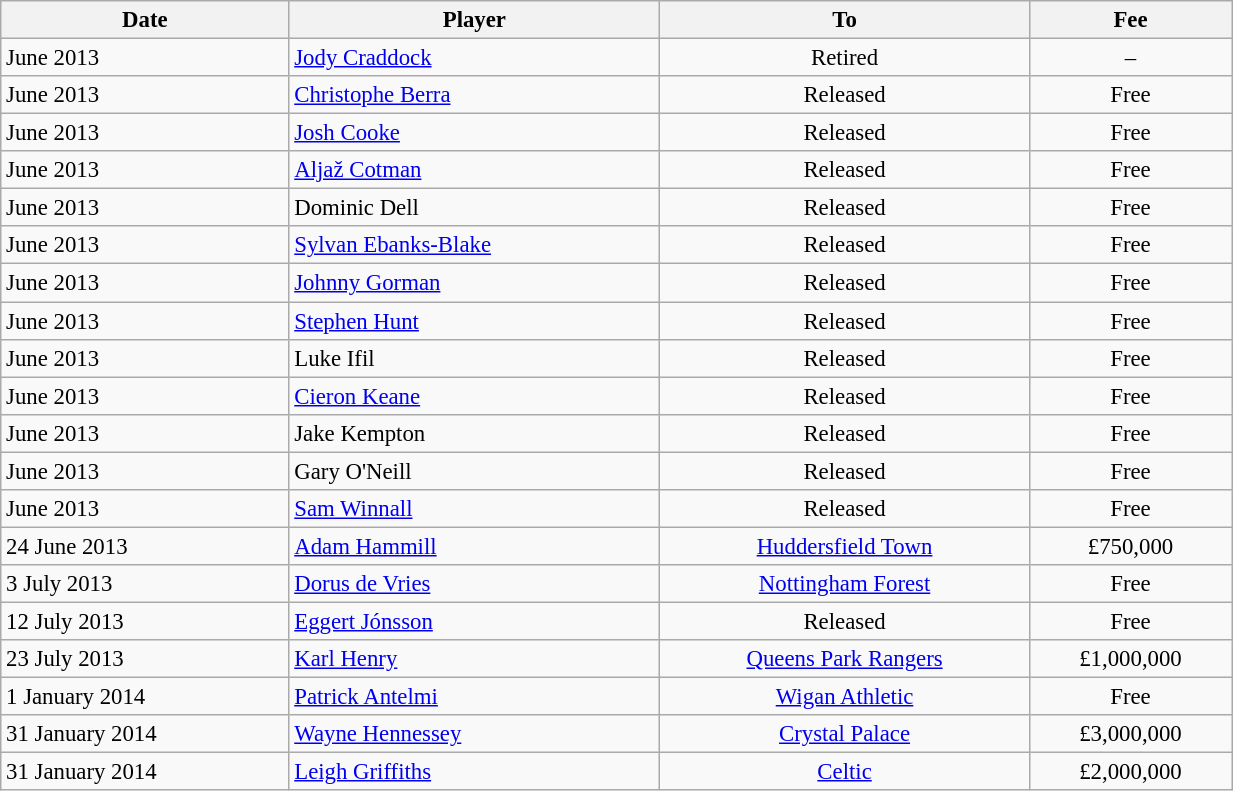<table class="wikitable" style="text-align:center; font-size:95%;width:65%; text-align:left">
<tr>
<th>Date</th>
<th>Player</th>
<th>To</th>
<th>Fee</th>
</tr>
<tr --->
<td>June 2013</td>
<td> <a href='#'>Jody Craddock</a></td>
<td style="text-align:center;">Retired</td>
<td style="text-align:center;">–</td>
</tr>
<tr --->
<td>June 2013</td>
<td> <a href='#'>Christophe Berra</a></td>
<td style="text-align:center;">Released</td>
<td style="text-align:center;">Free</td>
</tr>
<tr --->
<td>June 2013</td>
<td> <a href='#'>Josh Cooke</a></td>
<td style="text-align:center;">Released</td>
<td style="text-align:center;">Free</td>
</tr>
<tr --->
<td>June 2013</td>
<td> <a href='#'>Aljaž Cotman</a></td>
<td style="text-align:center;">Released</td>
<td style="text-align:center;">Free</td>
</tr>
<tr --->
<td>June 2013</td>
<td> Dominic Dell</td>
<td style="text-align:center;">Released</td>
<td style="text-align:center;">Free</td>
</tr>
<tr --->
<td>June 2013</td>
<td> <a href='#'>Sylvan Ebanks-Blake</a></td>
<td style="text-align:center;">Released</td>
<td style="text-align:center;">Free</td>
</tr>
<tr --->
<td>June 2013</td>
<td> <a href='#'>Johnny Gorman</a></td>
<td style="text-align:center;">Released</td>
<td style="text-align:center;">Free</td>
</tr>
<tr --->
<td>June 2013</td>
<td> <a href='#'>Stephen Hunt</a></td>
<td style="text-align:center;">Released</td>
<td style="text-align:center;">Free</td>
</tr>
<tr --->
<td>June 2013</td>
<td> Luke Ifil</td>
<td style="text-align:center;">Released</td>
<td style="text-align:center;">Free</td>
</tr>
<tr --->
<td>June 2013</td>
<td> <a href='#'>Cieron Keane</a></td>
<td style="text-align:center;">Released</td>
<td style="text-align:center;">Free</td>
</tr>
<tr --->
<td>June 2013</td>
<td> Jake Kempton</td>
<td style="text-align:center;">Released</td>
<td style="text-align:center;">Free</td>
</tr>
<tr --->
<td>June 2013</td>
<td> Gary O'Neill</td>
<td style="text-align:center;">Released</td>
<td style="text-align:center;">Free</td>
</tr>
<tr --->
<td>June 2013</td>
<td> <a href='#'>Sam Winnall</a></td>
<td style="text-align:center;">Released</td>
<td style="text-align:center;">Free</td>
</tr>
<tr --->
<td>24 June 2013</td>
<td> <a href='#'>Adam Hammill</a></td>
<td align="center"><a href='#'>Huddersfield Town</a></td>
<td align="center">£750,000</td>
</tr>
<tr --->
<td>3 July 2013</td>
<td> <a href='#'>Dorus de Vries</a></td>
<td align="center"><a href='#'>Nottingham Forest</a></td>
<td align="center">Free</td>
</tr>
<tr --->
<td>12 July 2013</td>
<td> <a href='#'>Eggert Jónsson</a></td>
<td style="text-align:center;">Released</td>
<td style="text-align:center;">Free</td>
</tr>
<tr --->
<td>23 July 2013</td>
<td> <a href='#'>Karl Henry</a></td>
<td style="text-align:center;"><a href='#'>Queens Park Rangers</a></td>
<td style="text-align:center;">£1,000,000</td>
</tr>
<tr --->
<td>1 January 2014</td>
<td> <a href='#'>Patrick Antelmi</a></td>
<td style="text-align:center;"><a href='#'>Wigan Athletic</a></td>
<td style="text-align:center;">Free</td>
</tr>
<tr --->
<td>31 January 2014</td>
<td> <a href='#'>Wayne Hennessey</a></td>
<td style="text-align:center;"><a href='#'>Crystal Palace</a></td>
<td style="text-align:center;">£3,000,000</td>
</tr>
<tr --->
<td>31 January 2014</td>
<td> <a href='#'>Leigh Griffiths</a></td>
<td style="text-align:center;"> <a href='#'>Celtic</a></td>
<td style="text-align:center;">£2,000,000</td>
</tr>
</table>
